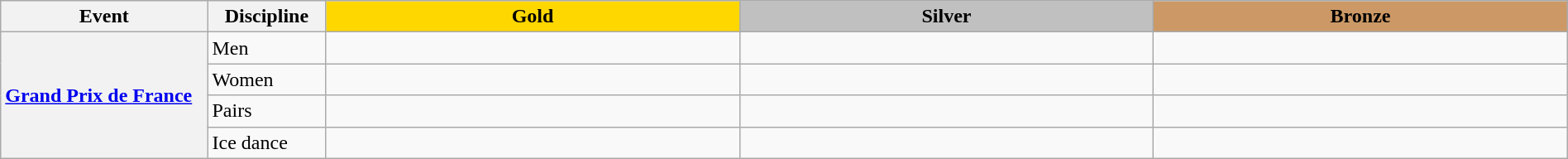<table class="wikitable unsortable" style="text-align:left; width:100%;">
<tr>
<th scope="col" style="width:10%">Event</th>
<th scope="col" style="width:5%">Discipline</th>
<td scope="col" style="text-align:center; width:20%; background:gold"><strong>Gold</strong></td>
<td scope="col" style="text-align:center; width:20%; background:silver"><strong>Silver</strong></td>
<td scope="col" style="text-align:center; width:20%; background:#c96"><strong>Bronze</strong></td>
</tr>
<tr>
<th scope="row" style="text-align:left" rowspan="4"> <a href='#'>Grand Prix de France</a></th>
<td>Men</td>
<td></td>
<td></td>
<td></td>
</tr>
<tr>
<td>Women</td>
<td></td>
<td></td>
<td></td>
</tr>
<tr>
<td>Pairs</td>
<td></td>
<td></td>
<td></td>
</tr>
<tr>
<td>Ice dance</td>
<td></td>
<td></td>
<td></td>
</tr>
</table>
